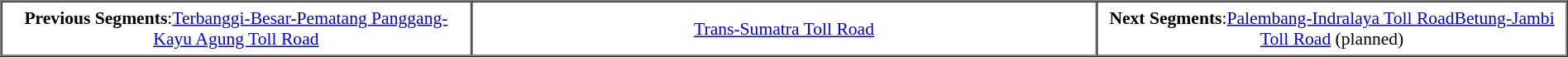<table border="1" cellpadding="4" cellspacing="0" style="font-size:90%;">
<tr>
<td align="center" width="30%"><strong>Previous Segments</strong>:<a href='#'>Terbanggi-Besar-Pematang Panggang-Kayu Agung Toll Road</a></td>
<td align="center" width="40%"><a href='#'>Trans-Sumatra Toll Road</a></td>
<td align="center" width="30%"><strong>Next Segments</strong>:<a href='#'>Palembang-Indralaya Toll Road</a><a href='#'>Betung-Jambi Toll Road</a> (planned)</td>
</tr>
</table>
